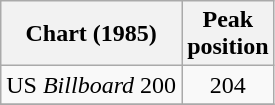<table class="wikitable">
<tr>
<th>Chart (1985)</th>
<th>Peak<br>position</th>
</tr>
<tr>
<td>US <em>Billboard</em> 200</td>
<td align="center">204</td>
</tr>
<tr>
</tr>
</table>
